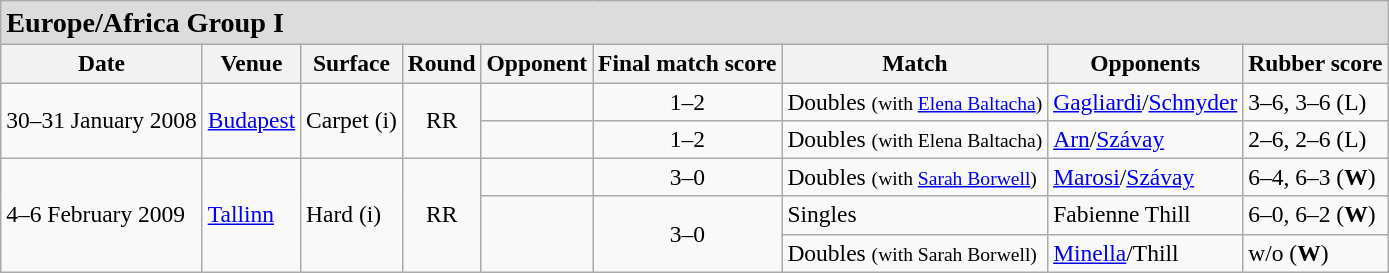<table class="wikitable" style="font-size:98%;">
<tr bgcolor="Gainsboro">
<td colspan="9"><big><strong>Europe/Africa Group I</strong></big></td>
</tr>
<tr>
<th>Date</th>
<th>Venue</th>
<th>Surface</th>
<th>Round</th>
<th>Opponent</th>
<th>Final match score</th>
<th>Match</th>
<th>Opponents</th>
<th>Rubber score</th>
</tr>
<tr>
<td rowspan="2">30–31 January 2008</td>
<td rowspan="2"><a href='#'>Budapest</a></td>
<td rowspan="2">Carpet (i)</td>
<td rowspan="2" align="center">RR</td>
<td></td>
<td align="center">1–2</td>
<td>Doubles <small>(with <a href='#'>Elena Baltacha</a>)</small></td>
<td><a href='#'>Gagliardi</a>/<a href='#'>Schnyder</a></td>
<td>3–6, 3–6 (L)</td>
</tr>
<tr>
<td></td>
<td align="center">1–2</td>
<td>Doubles <small>(with Elena Baltacha)</small></td>
<td><a href='#'>Arn</a>/<a href='#'>Szávay</a></td>
<td>2–6, 2–6 (L)</td>
</tr>
<tr>
<td rowspan="3">4–6 February 2009</td>
<td rowspan="3"><a href='#'>Tallinn</a></td>
<td rowspan="3">Hard (i)</td>
<td rowspan="3" align="center">RR</td>
<td></td>
<td align="center">3–0</td>
<td>Doubles <small>(with <a href='#'>Sarah Borwell</a>)</small></td>
<td><a href='#'>Marosi</a>/<a href='#'>Szávay</a></td>
<td>6–4, 6–3 (<strong>W</strong>)</td>
</tr>
<tr>
<td rowspan="2"></td>
<td rowspan="2" align="center">3–0</td>
<td>Singles</td>
<td>Fabienne Thill</td>
<td>6–0, 6–2 (<strong>W</strong>)</td>
</tr>
<tr>
<td>Doubles <small>(with Sarah Borwell)</small></td>
<td><a href='#'>Minella</a>/Thill</td>
<td>w/o (<strong>W</strong>)</td>
</tr>
</table>
